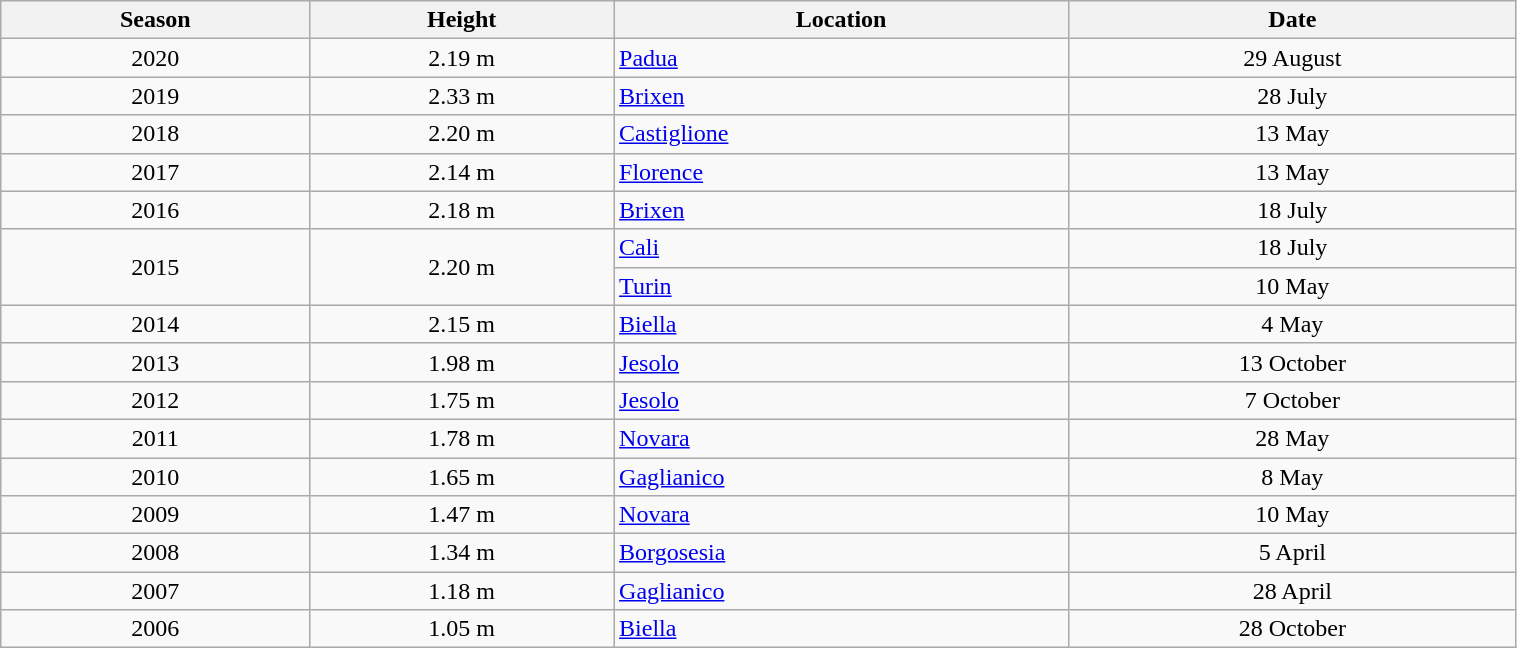<table class="wikitable" width=80% style="font-size:100%; text-align:center;">
<tr>
<th>Season</th>
<th>Height</th>
<th>Location</th>
<th>Date</th>
</tr>
<tr>
<td>2020</td>
<td>2.19 m</td>
<td align=left> <a href='#'>Padua</a></td>
<td>29 August</td>
</tr>
<tr>
<td>2019</td>
<td>2.33 m</td>
<td align=left> <a href='#'>Brixen</a></td>
<td>28 July</td>
</tr>
<tr>
<td>2018</td>
<td>2.20 m</td>
<td align=left> <a href='#'>Castiglione</a></td>
<td>13 May</td>
</tr>
<tr>
<td>2017</td>
<td>2.14 m</td>
<td align=left> <a href='#'>Florence</a></td>
<td>13 May</td>
</tr>
<tr>
<td>2016</td>
<td>2.18 m</td>
<td align=left> <a href='#'>Brixen</a></td>
<td>18 July</td>
</tr>
<tr>
<td rowspan="2">2015</td>
<td rowspan="2">2.20 m</td>
<td align=left> <a href='#'>Cali</a></td>
<td>18 July</td>
</tr>
<tr>
<td align=left> <a href='#'>Turin</a></td>
<td>10 May</td>
</tr>
<tr>
<td>2014</td>
<td>2.15 m</td>
<td align=left> <a href='#'>Biella</a></td>
<td>4 May</td>
</tr>
<tr>
<td>2013</td>
<td>1.98 m</td>
<td align=left> <a href='#'>Jesolo</a></td>
<td>13 October</td>
</tr>
<tr>
<td>2012</td>
<td>1.75 m</td>
<td align=left> <a href='#'>Jesolo</a></td>
<td>7 October</td>
</tr>
<tr>
<td>2011</td>
<td>1.78 m</td>
<td align=left> <a href='#'>Novara</a></td>
<td>28 May</td>
</tr>
<tr>
<td>2010</td>
<td>1.65 m</td>
<td align=left> <a href='#'>Gaglianico</a></td>
<td>8 May</td>
</tr>
<tr>
<td>2009</td>
<td>1.47 m</td>
<td align=left> <a href='#'>Novara</a></td>
<td>10 May</td>
</tr>
<tr>
<td>2008</td>
<td>1.34 m</td>
<td align=left> <a href='#'>Borgosesia</a></td>
<td>5 April</td>
</tr>
<tr>
<td>2007</td>
<td>1.18 m</td>
<td align=left> <a href='#'>Gaglianico</a></td>
<td>28 April</td>
</tr>
<tr>
<td>2006</td>
<td>1.05 m</td>
<td align=left> <a href='#'>Biella</a></td>
<td>28 October</td>
</tr>
</table>
